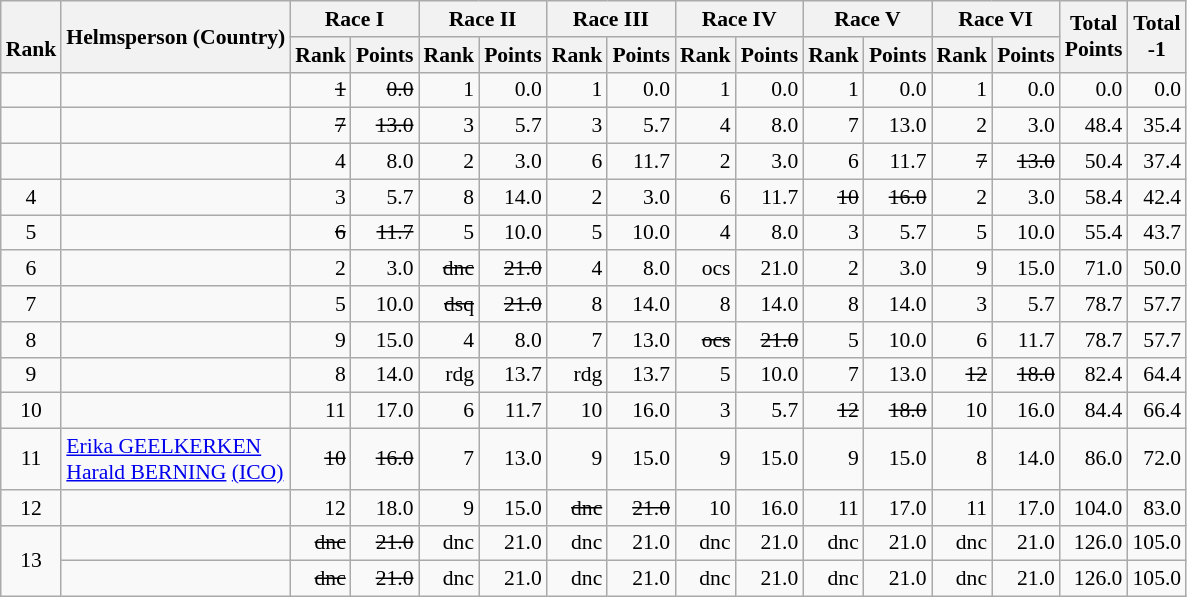<table class="wikitable" style="text-align:right; font-size:90%">
<tr>
<th rowspan=2><br>Rank</th>
<th rowspan=2>Helmsperson (Country)</th>
<th colspan=2>Race I</th>
<th colspan=2>Race II</th>
<th colspan=2>Race III</th>
<th colspan=2>Race IV</th>
<th colspan=2>Race V</th>
<th colspan=2>Race VI</th>
<th rowspan=2>Total <br>Points <br></th>
<th rowspan=2>Total<br>-1<br></th>
</tr>
<tr>
<th>Rank</th>
<th>Points</th>
<th>Rank</th>
<th>Points</th>
<th>Rank</th>
<th>Points</th>
<th>Rank</th>
<th>Points</th>
<th>Rank</th>
<th>Points</th>
<th>Rank</th>
<th>Points</th>
</tr>
<tr style="vertical-align:top;">
<td align=center></td>
<td align=left></td>
<td><s>1</s></td>
<td><s>0.0</s></td>
<td>1</td>
<td>0.0</td>
<td>1</td>
<td>0.0</td>
<td>1</td>
<td>0.0</td>
<td>1</td>
<td>0.0</td>
<td>1</td>
<td>0.0</td>
<td>0.0</td>
<td>0.0</td>
</tr>
<tr>
<td align=center></td>
<td align=left></td>
<td><s>7</s></td>
<td><s>13.0</s></td>
<td>3</td>
<td>5.7</td>
<td>3</td>
<td>5.7</td>
<td>4</td>
<td>8.0</td>
<td>7</td>
<td>13.0</td>
<td>2</td>
<td>3.0</td>
<td>48.4</td>
<td>35.4</td>
</tr>
<tr>
<td align=center></td>
<td align=left></td>
<td>4</td>
<td>8.0</td>
<td>2</td>
<td>3.0</td>
<td>6</td>
<td>11.7</td>
<td>2</td>
<td>3.0</td>
<td>6</td>
<td>11.7</td>
<td><s>7</s></td>
<td><s>13.0</s></td>
<td>50.4</td>
<td>37.4</td>
</tr>
<tr>
<td align=center>4</td>
<td align=left></td>
<td>3</td>
<td>5.7</td>
<td>8</td>
<td>14.0</td>
<td>2</td>
<td>3.0</td>
<td>6</td>
<td>11.7</td>
<td><s>10</s></td>
<td><s>16.0</s></td>
<td>2</td>
<td>3.0</td>
<td>58.4</td>
<td>42.4</td>
</tr>
<tr>
<td align=center>5</td>
<td align=left></td>
<td><s>6</s></td>
<td><s>11.7</s></td>
<td>5</td>
<td>10.0</td>
<td>5</td>
<td>10.0</td>
<td>4</td>
<td>8.0</td>
<td>3</td>
<td>5.7</td>
<td>5</td>
<td>10.0</td>
<td>55.4</td>
<td>43.7</td>
</tr>
<tr>
<td align=center>6</td>
<td align=left></td>
<td>2</td>
<td>3.0</td>
<td><s>dnc</s></td>
<td><s>21.0</s></td>
<td>4</td>
<td>8.0</td>
<td>ocs</td>
<td>21.0</td>
<td>2</td>
<td>3.0</td>
<td>9</td>
<td>15.0</td>
<td>71.0</td>
<td>50.0</td>
</tr>
<tr>
<td align=center>7</td>
<td align=left></td>
<td>5</td>
<td>10.0</td>
<td><s>dsq</s></td>
<td><s>21.0</s></td>
<td>8</td>
<td>14.0</td>
<td>8</td>
<td>14.0</td>
<td>8</td>
<td>14.0</td>
<td>3</td>
<td>5.7</td>
<td>78.7</td>
<td>57.7</td>
</tr>
<tr>
<td align=center>8</td>
<td align=left></td>
<td>9</td>
<td>15.0</td>
<td>4</td>
<td>8.0</td>
<td>7</td>
<td>13.0</td>
<td><s>ocs</s></td>
<td><s>21.0</s></td>
<td>5</td>
<td>10.0</td>
<td>6</td>
<td>11.7</td>
<td>78.7</td>
<td>57.7</td>
</tr>
<tr>
<td align=center>9</td>
<td align=left></td>
<td>8</td>
<td>14.0</td>
<td>rdg</td>
<td>13.7</td>
<td>rdg</td>
<td>13.7</td>
<td>5</td>
<td>10.0</td>
<td>7</td>
<td>13.0</td>
<td><s>12</s></td>
<td><s>18.0</s></td>
<td>82.4</td>
<td>64.4</td>
</tr>
<tr>
<td align=center>10</td>
<td align=left></td>
<td>11</td>
<td>17.0</td>
<td>6</td>
<td>11.7</td>
<td>10</td>
<td>16.0</td>
<td>3</td>
<td>5.7</td>
<td><s>12</s></td>
<td><s>18.0</s></td>
<td>10</td>
<td>16.0</td>
<td>84.4</td>
<td>66.4</td>
</tr>
<tr>
<td align=center>11</td>
<td align=left> <a href='#'>Erika GEELKERKEN</a><br><a href='#'>Harald BERNING</a> <a href='#'>(ICO)</a></td>
<td><s>10</s></td>
<td><s>16.0</s></td>
<td>7</td>
<td>13.0</td>
<td>9</td>
<td>15.0</td>
<td>9</td>
<td>15.0</td>
<td>9</td>
<td>15.0</td>
<td>8</td>
<td>14.0</td>
<td>86.0</td>
<td>72.0</td>
</tr>
<tr>
<td align=center>12</td>
<td align=left></td>
<td>12</td>
<td>18.0</td>
<td>9</td>
<td>15.0</td>
<td><s>dnc</s></td>
<td><s>21.0</s></td>
<td>10</td>
<td>16.0</td>
<td>11</td>
<td>17.0</td>
<td>11</td>
<td>17.0</td>
<td>104.0</td>
<td>83.0</td>
</tr>
<tr>
<td rowspan=2 align=center>13</td>
<td align=left></td>
<td><s>dnc</s></td>
<td><s>21.0</s></td>
<td>dnc</td>
<td>21.0</td>
<td>dnc</td>
<td>21.0</td>
<td>dnc</td>
<td>21.0</td>
<td>dnc</td>
<td>21.0</td>
<td>dnc</td>
<td>21.0</td>
<td>126.0</td>
<td>105.0</td>
</tr>
<tr>
<td align=left></td>
<td><s>dnc</s></td>
<td><s>21.0</s></td>
<td>dnc</td>
<td>21.0</td>
<td>dnc</td>
<td>21.0</td>
<td>dnc</td>
<td>21.0</td>
<td>dnc</td>
<td>21.0</td>
<td>dnc</td>
<td>21.0</td>
<td>126.0</td>
<td>105.0</td>
</tr>
</table>
